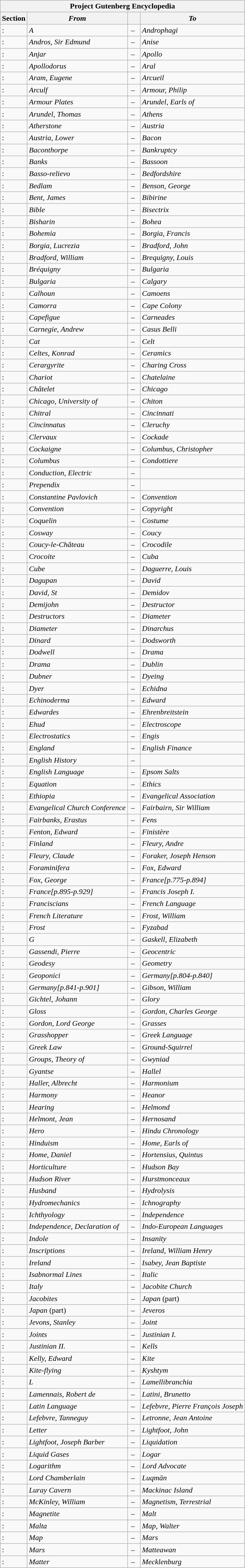<table align="center" class="wikitable">
<tr>
<th colspan="4">Project Gutenberg Encyclopedia<br></th>
</tr>
<tr>
<th>Section</th>
<th><em>From</em></th>
<th></th>
<th><em>To</em></th>
</tr>
<tr>
<td>:       </td>
<td><em>A</em></td>
<td> –  </td>
<td><em>Androphagi</em></td>
</tr>
<tr>
<td>:   </td>
<td><em>Andros, Sir Edmund</em></td>
<td> –  </td>
<td><em>Anise</em></td>
</tr>
<tr>
<td>:   </td>
<td><em>Anjar</em></td>
<td> –  </td>
<td><em>Apollo</em></td>
</tr>
<tr>
<td>:   </td>
<td><em>Apollodorus</em></td>
<td> –  </td>
<td><em>Aral</em></td>
</tr>
<tr>
<td>:   </td>
<td><em>Aram, Eugene</em></td>
<td> –  </td>
<td><em>Arcueil</em></td>
</tr>
<tr>
<td>:   </td>
<td><em>Arculf</em></td>
<td> –  </td>
<td><em>Armour, Philip</em></td>
</tr>
<tr>
<td>:   </td>
<td><em>Armour Plates</em></td>
<td> –  </td>
<td><em>Arundel, Earls of</em></td>
</tr>
<tr>
<td>:   </td>
<td><em>Arundel, Thomas</em></td>
<td> –  </td>
<td><em>Athens</em></td>
</tr>
<tr>
<td>:   </td>
<td><em>Atherstone</em></td>
<td> –  </td>
<td><em>Austria</em></td>
</tr>
<tr>
<td>:   </td>
<td><em>Austria, Lower</em></td>
<td> –  </td>
<td><em>Bacon</em></td>
</tr>
<tr>
<td>:   </td>
<td><em>Baconthorpe</em></td>
<td> –  </td>
<td><em>Bankruptcy</em></td>
</tr>
<tr>
<td>:   </td>
<td><em>Banks</em></td>
<td> –  </td>
<td><em>Bassoon</em></td>
</tr>
<tr>
<td>:   </td>
<td><em>Basso-relievo</em></td>
<td> –  </td>
<td><em>Bedfordshire</em></td>
</tr>
<tr>
<td>:   </td>
<td><em>Bedlam</em></td>
<td> –  </td>
<td><em>Benson, George</em></td>
</tr>
<tr>
<td>:   </td>
<td><em>Bent, James</em></td>
<td> –  </td>
<td><em>Bibirine</em></td>
</tr>
<tr>
<td>:   </td>
<td><em>Bible</em></td>
<td> –  </td>
<td><em>Bisectrix</em></td>
</tr>
<tr>
<td>:   </td>
<td><em>Bisharin</em></td>
<td> –  </td>
<td><em>Bohea</em></td>
</tr>
<tr>
<td>:   </td>
<td><em>Bohemia</em></td>
<td> –  </td>
<td><em>Borgia, Francis</em></td>
</tr>
<tr>
<td>:   </td>
<td><em>Borgia, Lucrezia</em></td>
<td> –  </td>
<td><em>Bradford, John</em></td>
</tr>
<tr>
<td>:   </td>
<td><em>Bradford, William</em></td>
<td> –  </td>
<td><em>Brequigny, Louis</em></td>
</tr>
<tr>
<td>:     </td>
<td><em>Bréquigny</em></td>
<td> –  </td>
<td><em>Bulgaria</em></td>
</tr>
<tr>
<td>:     </td>
<td><em>Bulgaria</em></td>
<td> –  </td>
<td><em>Calgary</em></td>
</tr>
<tr>
<td>:     </td>
<td><em>Calhoun</em></td>
<td> –  </td>
<td><em>Camoens</em></td>
</tr>
<tr>
<td>:     </td>
<td><em>Camorra</em></td>
<td> –  </td>
<td><em>Cape Colony</em></td>
</tr>
<tr>
<td>:     </td>
<td><em>Capefigue</em></td>
<td> –  </td>
<td><em>Carneades</em></td>
</tr>
<tr>
<td>:     </td>
<td><em>Carnegie, Andrew</em></td>
<td> –  </td>
<td><em>Casus Belli</em></td>
</tr>
<tr>
<td>:     </td>
<td><em>Cat</em></td>
<td> –  </td>
<td><em>Celt</em></td>
</tr>
<tr>
<td>:     </td>
<td><em>Celtes, Konrad</em></td>
<td> –  </td>
<td><em>Ceramics</em></td>
</tr>
<tr>
<td>:     </td>
<td><em>Cerargyrite</em></td>
<td> –  </td>
<td><em>Charing Cross</em></td>
</tr>
<tr>
<td>:     </td>
<td><em>Chariot</em></td>
<td> –  </td>
<td><em>Chatelaine</em></td>
</tr>
<tr>
<td>:     </td>
<td><em>Châtelet</em></td>
<td> –  </td>
<td><em>Chicago</em></td>
</tr>
<tr>
<td>:     </td>
<td><em>Chicago, University of</em></td>
<td> –  </td>
<td><em>Chiton</em></td>
</tr>
<tr>
<td>:     </td>
<td><em>Chitral</em></td>
<td> –  </td>
<td><em>Cincinnati</em></td>
</tr>
<tr>
<td>:     </td>
<td><em>Cincinnatus</em></td>
<td> –  </td>
<td><em>Cleruchy</em></td>
</tr>
<tr>
<td>:     </td>
<td><em>Clervaux</em></td>
<td> –  </td>
<td><em>Cockade</em></td>
</tr>
<tr>
<td>:     </td>
<td><em>Cockaigne</em></td>
<td> –  </td>
<td><em>Columbus, Christopher</em></td>
</tr>
<tr>
<td>:     </td>
<td><em>Columbus</em></td>
<td> –  </td>
<td><em>Condottiere</em></td>
</tr>
<tr>
<td>:     </td>
<td><em>Conduction, Electric</em></td>
<td> –  </td>
<td></td>
</tr>
<tr>
<td>:     </td>
<td><em>Prependix</em></td>
<td> –  </td>
<td></td>
</tr>
<tr>
<td>:     </td>
<td><em>Constantine Pavlovich</em></td>
<td> –  </td>
<td><em>Convention</em></td>
</tr>
<tr>
<td>:     </td>
<td><em>Convention</em></td>
<td> –  </td>
<td><em>Copyright</em></td>
</tr>
<tr>
<td>:     </td>
<td><em>Coquelin</em></td>
<td> –  </td>
<td><em>Costume</em></td>
</tr>
<tr>
<td>:     </td>
<td><em>Cosway</em></td>
<td> –  </td>
<td><em>Coucy</em></td>
</tr>
<tr>
<td>:     </td>
<td><em>Coucy-le-Château</em></td>
<td> –  </td>
<td><em>Crocodile</em></td>
</tr>
<tr>
<td>:     </td>
<td><em>Crocoite</em></td>
<td> –  </td>
<td><em>Cuba</em></td>
</tr>
<tr>
<td>:     </td>
<td><em>Cube</em></td>
<td> –  </td>
<td><em>Daguerre, Louis</em></td>
</tr>
<tr>
<td>:     </td>
<td><em>Dagupan</em></td>
<td> –  </td>
<td><em>David</em></td>
</tr>
<tr>
<td>:     </td>
<td><em>David, St</em></td>
<td> –  </td>
<td><em>Demidov</em></td>
</tr>
<tr>
<td>:     </td>
<td><em>Demijohn</em></td>
<td> –  </td>
<td><em>Destructor</em></td>
</tr>
<tr>
<td>:     </td>
<td><em>Destructors</em></td>
<td> –  </td>
<td><em>Diameter</em></td>
</tr>
<tr>
<td>:     </td>
<td><em>Diameter</em></td>
<td> –  </td>
<td><em>Dinarchus</em></td>
</tr>
<tr>
<td>:     </td>
<td><em>Dinard</em></td>
<td> –  </td>
<td><em>Dodsworth</em></td>
</tr>
<tr>
<td>:     </td>
<td><em>Dodwell</em></td>
<td> –  </td>
<td><em>Drama</em></td>
</tr>
<tr>
<td>:     </td>
<td><em>Drama</em></td>
<td> –  </td>
<td><em>Dublin</em></td>
</tr>
<tr>
<td>:     </td>
<td><em>Dubner</em></td>
<td> –  </td>
<td><em>Dyeing</em></td>
</tr>
<tr>
<td>:     </td>
<td><em>Dyer</em></td>
<td> –  </td>
<td><em>Echidna</em></td>
</tr>
<tr>
<td>:     </td>
<td><em>Echinoderma</em></td>
<td> –  </td>
<td><em>Edward</em></td>
</tr>
<tr>
<td>:     </td>
<td><em>Edwardes</em></td>
<td> –  </td>
<td><em>Ehrenbreitstein</em></td>
</tr>
<tr>
<td>:     </td>
<td><em>Ehud</em></td>
<td> –  </td>
<td><em>Electroscope</em></td>
</tr>
<tr>
<td>:     </td>
<td><em>Electrostatics</em></td>
<td> –  </td>
<td><em>Engis</em></td>
</tr>
<tr>
<td>:     </td>
<td><em>England</em></td>
<td> –  </td>
<td><em>English Finance</em></td>
</tr>
<tr>
<td>:     </td>
<td><em>English History</em></td>
<td> –  </td>
<td></td>
</tr>
<tr>
<td>:     </td>
<td><em>English Language</em></td>
<td> –  </td>
<td><em>Epsom Salts</em></td>
</tr>
<tr>
<td>:     </td>
<td><em>Equation</em></td>
<td> –  </td>
<td><em>Ethics</em></td>
</tr>
<tr>
<td>:     </td>
<td><em>Ethiopia</em></td>
<td> –  </td>
<td><em>Evangelical Association</em></td>
</tr>
<tr>
<td>:     </td>
<td><em>Evangelical Church Conference</em></td>
<td> –  </td>
<td><em>Fairbairn, Sir William</em></td>
</tr>
<tr>
<td>:     </td>
<td><em>Fairbanks, Erastus</em></td>
<td> –  </td>
<td><em>Fens</em></td>
</tr>
<tr>
<td>:     </td>
<td><em>Fenton, Edward</em></td>
<td> –  </td>
<td><em>Finistère</em></td>
</tr>
<tr>
<td>:     </td>
<td><em>Finland</em></td>
<td> –  </td>
<td><em>Fleury, Andre</em></td>
</tr>
<tr>
<td>:     </td>
<td><em>Fleury, Claude</em></td>
<td> –  </td>
<td><em>Foraker, Joseph Henson</em></td>
</tr>
<tr>
<td>:     </td>
<td><em>Foraminifera</em></td>
<td> –  </td>
<td><em>Fox, Edward</em></td>
</tr>
<tr>
<td>:     </td>
<td><em>Fox, George</em></td>
<td> –  </td>
<td><em>France[p.775-p.894]</em></td>
</tr>
<tr>
<td>:     </td>
<td><em>France[p.895-p.929]</em></td>
<td> –  </td>
<td><em>Francis Joseph I.</em></td>
</tr>
<tr>
<td>:     </td>
<td><em>Franciscians</em></td>
<td> –  </td>
<td><em>French Language</em></td>
</tr>
<tr>
<td>:     </td>
<td><em>French Literature</em></td>
<td> –  </td>
<td><em>Frost, William</em></td>
</tr>
<tr>
<td>:     </td>
<td><em>Frost</em></td>
<td> –  </td>
<td><em>Fyzabad</em></td>
</tr>
<tr>
<td>:     </td>
<td><em>G</em></td>
<td> –  </td>
<td><em>Gaskell, Elizabeth</em></td>
</tr>
<tr>
<td>:     </td>
<td><em>Gassendi, Pierre</em></td>
<td> –  </td>
<td><em>Geocentric</em></td>
</tr>
<tr>
<td>:     </td>
<td><em>Geodesy</em></td>
<td> –  </td>
<td><em>Geometry</em></td>
</tr>
<tr>
<td>:     </td>
<td><em>Geoponici</em></td>
<td> –  </td>
<td><em>Germany[p.804-p.840]</em></td>
</tr>
<tr>
<td>:     </td>
<td><em>Germany[p.841-p.901]</em></td>
<td> –  </td>
<td><em>Gibson, William</em></td>
</tr>
<tr>
<td>:     </td>
<td><em>Gichtel, Johann</em></td>
<td> –  </td>
<td><em>Glory</em></td>
</tr>
<tr>
<td>:     </td>
<td><em>Gloss</em></td>
<td> –  </td>
<td><em>Gordon, Charles George</em></td>
</tr>
<tr>
<td>:     </td>
<td><em>Gordon, Lord George</em></td>
<td> –  </td>
<td><em>Grasses</em></td>
</tr>
<tr>
<td>:     </td>
<td><em>Grasshopper</em></td>
<td> –  </td>
<td><em>Greek Language</em></td>
</tr>
<tr>
<td>:     </td>
<td><em>Greek Law</em></td>
<td> –  </td>
<td><em>Ground-Squirrel</em></td>
</tr>
<tr>
<td>:     </td>
<td><em>Groups, Theory of</em></td>
<td> –  </td>
<td><em>Gwyniad</em></td>
</tr>
<tr>
<td>:     </td>
<td><em>Gyantse</em></td>
<td> –  </td>
<td><em>Hallel</em></td>
</tr>
<tr>
<td>:     </td>
<td><em>Haller, Albrecht</em></td>
<td> –  </td>
<td><em>Harmonium</em></td>
</tr>
<tr>
<td>:     </td>
<td><em>Harmony</em></td>
<td> –  </td>
<td><em>Heanor</em></td>
</tr>
<tr>
<td>:     </td>
<td><em>Hearing</em></td>
<td> –  </td>
<td><em>Helmond</em></td>
</tr>
<tr>
<td>:     </td>
<td><em>Helmont, Jean</em></td>
<td> –  </td>
<td><em>Hernosand</em></td>
</tr>
<tr>
<td>:     </td>
<td><em>Hero</em></td>
<td> –  </td>
<td><em>Hindu Chronology</em></td>
</tr>
<tr>
<td>:     </td>
<td><em>Hinduism</em></td>
<td> –  </td>
<td><em>Home, Earls of</em></td>
</tr>
<tr>
<td>:     </td>
<td><em>Home, Daniel</em></td>
<td> –  </td>
<td><em>Hortensius, Quintus</em></td>
</tr>
<tr>
<td>:     </td>
<td><em>Horticulture</em></td>
<td> –  </td>
<td><em>Hudson Bay</em></td>
</tr>
<tr>
<td>:     </td>
<td><em>Hudson River</em></td>
<td> –  </td>
<td><em>Hurstmonceaux</em></td>
</tr>
<tr>
<td>:     </td>
<td><em>Husband</em></td>
<td> –  </td>
<td><em>Hydrolysis</em></td>
</tr>
<tr>
<td>:     </td>
<td><em>Hydromechanics</em></td>
<td> –  </td>
<td><em>Ichnography</em></td>
</tr>
<tr>
<td>:     </td>
<td><em>Ichthyology</em></td>
<td> –  </td>
<td><em>Independence</em></td>
</tr>
<tr>
<td>:     </td>
<td><em>Independence, Declaration of</em></td>
<td> –  </td>
<td><em>Indo-European Languages</em></td>
</tr>
<tr>
<td>:     </td>
<td><em>Indole</em></td>
<td> –  </td>
<td><em>Insanity</em></td>
</tr>
<tr>
<td>:     </td>
<td><em>Inscriptions</em></td>
<td> –  </td>
<td><em>Ireland, William Henry</em></td>
</tr>
<tr>
<td>:     </td>
<td><em>Ireland</em></td>
<td> –  </td>
<td><em>Isabey, Jean Baptiste</em></td>
</tr>
<tr>
<td>:     </td>
<td><em>Isabnormal Lines</em></td>
<td> –  </td>
<td><em>Italic</em></td>
</tr>
<tr>
<td>:     </td>
<td><em>Italy</em></td>
<td> –  </td>
<td><em>Jacobite Church</em></td>
</tr>
<tr>
<td>:     </td>
<td><em>Jacobites</em></td>
<td> –  </td>
<td><em>Japan</em> (part)</td>
</tr>
<tr>
<td>:     </td>
<td><em>Japan</em> (part)</td>
<td> –  </td>
<td><em>Jeveros</em></td>
</tr>
<tr>
<td>:     </td>
<td><em>Jevons, Stanley</em></td>
<td> –  </td>
<td><em>Joint</em></td>
</tr>
<tr>
<td>:     </td>
<td><em>Joints</em></td>
<td> –  </td>
<td><em>Justinian I.</em></td>
</tr>
<tr>
<td>:     </td>
<td><em>Justinian II.</em></td>
<td> –  </td>
<td><em>Kells</em></td>
</tr>
<tr>
<td>:     </td>
<td><em>Kelly, Edward</em></td>
<td> –  </td>
<td><em>Kite</em></td>
</tr>
<tr>
<td>:     </td>
<td><em>Kite-flying</em></td>
<td> –  </td>
<td><em>Kyshtym</em></td>
</tr>
<tr>
<td>:     </td>
<td><em>L</em></td>
<td> –  </td>
<td><em>Lamellibranchia</em></td>
</tr>
<tr>
<td>:     </td>
<td><em>Lamennais, Robert de</em></td>
<td> –  </td>
<td><em>Latini, Brunetto</em></td>
</tr>
<tr>
<td>:     </td>
<td><em>Latin Language</em></td>
<td> –  </td>
<td><em>Lefebvre, Pierre François Joseph</em></td>
</tr>
<tr>
<td>:     </td>
<td><em>Lefebvre, Tanneguy</em></td>
<td> –  </td>
<td><em>Letronne, Jean Antoine</em></td>
</tr>
<tr>
<td>:     </td>
<td><em>Letter</em></td>
<td> –  </td>
<td><em>Lightfoot, John</em></td>
</tr>
<tr>
<td>:     </td>
<td><em>Lightfoot, Joseph Barber</em></td>
<td> –  </td>
<td><em>Liquidation</em></td>
</tr>
<tr>
<td>:     </td>
<td><em>Liquid Gases</em></td>
<td> –  </td>
<td><em>Logar</em></td>
</tr>
<tr>
<td>:     </td>
<td><em>Logarithm</em></td>
<td> –  </td>
<td><em>Lord Advocate</em></td>
</tr>
<tr>
<td>:     </td>
<td><em>Lord Chamberlain</em></td>
<td> –  </td>
<td><em>Luqmān</em></td>
</tr>
<tr>
<td>:     </td>
<td><em>Luray Cavern</em></td>
<td> –  </td>
<td><em>Mackinac Island</em></td>
</tr>
<tr>
<td>:     </td>
<td><em>McKinley, William</em></td>
<td> –  </td>
<td><em>Magnetism, Terrestrial</em></td>
</tr>
<tr>
<td>:     </td>
<td><em>Magnetite</em></td>
<td> –  </td>
<td><em>Malt</em></td>
</tr>
<tr>
<td>:     </td>
<td><em>Malta</em></td>
<td> –  </td>
<td><em>Map, Walter</em></td>
</tr>
<tr>
<td>:     </td>
<td><em>Map</em></td>
<td> –  </td>
<td><em>Mars</em></td>
</tr>
<tr>
<td>:     </td>
<td><em>Mars</em></td>
<td> –  </td>
<td><em>Matteawan</em></td>
</tr>
<tr>
<td>:     </td>
<td><em>Matter</em></td>
<td> –  </td>
<td><em>Mecklenburg</em></td>
</tr>
</table>
